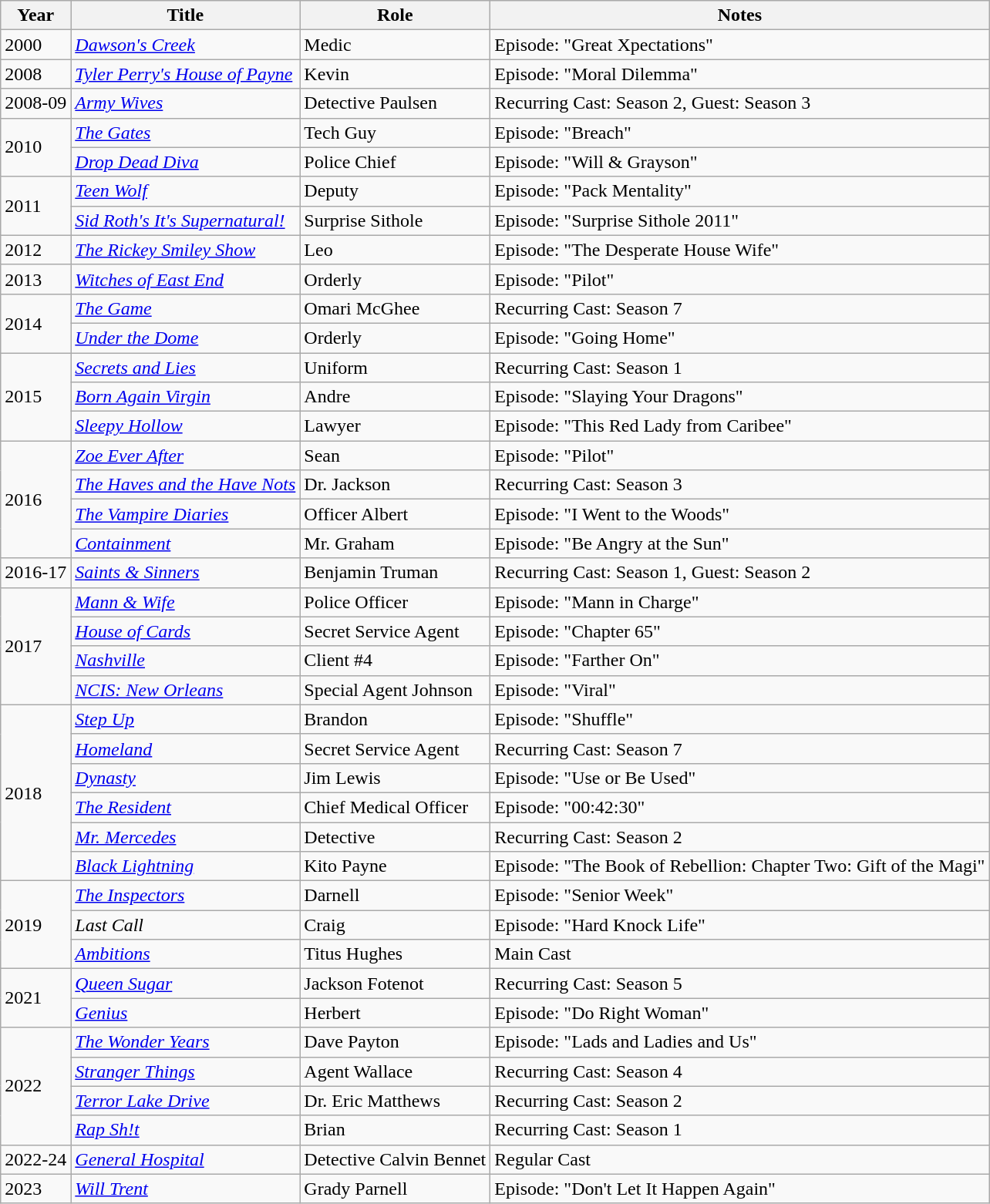<table class = "wikitable sortable">
<tr>
<th>Year</th>
<th>Title</th>
<th>Role</th>
<th>Notes</th>
</tr>
<tr>
<td>2000</td>
<td><em><a href='#'>Dawson's Creek</a></em></td>
<td>Medic</td>
<td>Episode: "Great Xpectations"</td>
</tr>
<tr>
<td>2008</td>
<td><em><a href='#'>Tyler Perry's House of Payne</a></em></td>
<td>Kevin</td>
<td>Episode: "Moral Dilemma"</td>
</tr>
<tr>
<td>2008-09</td>
<td><em><a href='#'>Army Wives</a></em></td>
<td>Detective Paulsen</td>
<td>Recurring Cast: Season 2, Guest: Season 3</td>
</tr>
<tr>
<td rowspan="2">2010</td>
<td><em><a href='#'>The Gates</a></em></td>
<td>Tech Guy</td>
<td>Episode: "Breach"</td>
</tr>
<tr>
<td><em><a href='#'>Drop Dead Diva</a></em></td>
<td>Police Chief</td>
<td>Episode: "Will & Grayson"</td>
</tr>
<tr>
<td rowspan="2">2011</td>
<td><em><a href='#'>Teen Wolf</a></em></td>
<td>Deputy</td>
<td>Episode: "Pack Mentality"</td>
</tr>
<tr>
<td><em><a href='#'>Sid Roth's It's Supernatural!</a></em></td>
<td>Surprise Sithole</td>
<td>Episode: "Surprise Sithole 2011"</td>
</tr>
<tr>
<td>2012</td>
<td><em><a href='#'>The Rickey Smiley Show</a></em></td>
<td>Leo</td>
<td>Episode: "The Desperate House Wife"</td>
</tr>
<tr>
<td>2013</td>
<td><em><a href='#'>Witches of East End</a></em></td>
<td>Orderly</td>
<td>Episode: "Pilot"</td>
</tr>
<tr>
<td rowspan="2">2014</td>
<td><em><a href='#'>The Game</a></em></td>
<td>Omari McGhee</td>
<td>Recurring Cast: Season 7</td>
</tr>
<tr>
<td><em><a href='#'>Under the Dome</a></em></td>
<td>Orderly</td>
<td>Episode: "Going Home"</td>
</tr>
<tr>
<td rowspan="3">2015</td>
<td><em><a href='#'>Secrets and Lies</a></em></td>
<td>Uniform</td>
<td>Recurring Cast: Season 1</td>
</tr>
<tr>
<td><em><a href='#'>Born Again Virgin</a></em></td>
<td>Andre</td>
<td>Episode: "Slaying Your Dragons"</td>
</tr>
<tr>
<td><em><a href='#'>Sleepy Hollow</a></em></td>
<td>Lawyer</td>
<td>Episode: "This Red Lady from Caribee"</td>
</tr>
<tr>
<td rowspan="4">2016</td>
<td><em><a href='#'>Zoe Ever After</a></em></td>
<td>Sean</td>
<td>Episode: "Pilot"</td>
</tr>
<tr>
<td><em><a href='#'>The Haves and the Have Nots</a></em></td>
<td>Dr. Jackson</td>
<td>Recurring Cast: Season 3</td>
</tr>
<tr>
<td><em><a href='#'>The Vampire Diaries</a></em></td>
<td>Officer Albert</td>
<td>Episode: "I Went to the Woods"</td>
</tr>
<tr>
<td><em><a href='#'>Containment</a></em></td>
<td>Mr. Graham</td>
<td>Episode: "Be Angry at the Sun"</td>
</tr>
<tr>
<td>2016-17</td>
<td><em><a href='#'>Saints & Sinners</a></em></td>
<td>Benjamin Truman</td>
<td>Recurring Cast: Season 1, Guest: Season 2</td>
</tr>
<tr>
<td rowspan="4">2017</td>
<td><em><a href='#'>Mann & Wife</a></em></td>
<td>Police Officer</td>
<td>Episode: "Mann in Charge"</td>
</tr>
<tr>
<td><em><a href='#'>House of Cards</a></em></td>
<td>Secret Service Agent</td>
<td>Episode: "Chapter 65"</td>
</tr>
<tr>
<td><em><a href='#'>Nashville</a></em></td>
<td>Client #4</td>
<td>Episode: "Farther On"</td>
</tr>
<tr>
<td><em><a href='#'>NCIS: New Orleans</a></em></td>
<td>Special Agent Johnson</td>
<td>Episode: "Viral"</td>
</tr>
<tr>
<td rowspan="6">2018</td>
<td><em><a href='#'>Step Up</a></em></td>
<td>Brandon</td>
<td>Episode: "Shuffle"</td>
</tr>
<tr>
<td><em><a href='#'>Homeland</a></em></td>
<td>Secret Service Agent</td>
<td>Recurring Cast: Season 7</td>
</tr>
<tr>
<td><em><a href='#'>Dynasty</a></em></td>
<td>Jim Lewis</td>
<td>Episode: "Use or Be Used"</td>
</tr>
<tr>
<td><em><a href='#'>The Resident</a></em></td>
<td>Chief Medical Officer</td>
<td>Episode: "00:42:30"</td>
</tr>
<tr>
<td><em><a href='#'>Mr. Mercedes</a></em></td>
<td>Detective</td>
<td>Recurring Cast: Season 2</td>
</tr>
<tr>
<td><em><a href='#'>Black Lightning</a></em></td>
<td>Kito Payne</td>
<td>Episode: "The Book of Rebellion: Chapter Two: Gift of the Magi"</td>
</tr>
<tr>
<td rowspan="3">2019</td>
<td><em><a href='#'>The Inspectors</a></em></td>
<td>Darnell</td>
<td>Episode: "Senior Week"</td>
</tr>
<tr>
<td><em>Last Call</em></td>
<td>Craig</td>
<td>Episode: "Hard Knock Life"</td>
</tr>
<tr>
<td><em><a href='#'>Ambitions</a></em></td>
<td>Titus Hughes</td>
<td>Main Cast</td>
</tr>
<tr>
<td rowspan="2">2021</td>
<td><em><a href='#'>Queen Sugar</a></em></td>
<td>Jackson Fotenot</td>
<td>Recurring Cast: Season 5</td>
</tr>
<tr>
<td><em><a href='#'>Genius</a></em></td>
<td>Herbert</td>
<td>Episode: "Do Right Woman"</td>
</tr>
<tr>
<td rowspan="4">2022</td>
<td><em><a href='#'>The Wonder Years</a></em></td>
<td>Dave Payton</td>
<td>Episode: "Lads and Ladies and Us"</td>
</tr>
<tr>
<td><em><a href='#'>Stranger Things</a></em></td>
<td>Agent Wallace</td>
<td>Recurring Cast: Season 4</td>
</tr>
<tr>
<td><em><a href='#'>Terror Lake Drive</a></em></td>
<td>Dr. Eric Matthews</td>
<td>Recurring Cast: Season 2</td>
</tr>
<tr>
<td><em><a href='#'>Rap Sh!t</a></em></td>
<td>Brian</td>
<td>Recurring Cast: Season 1</td>
</tr>
<tr>
<td>2022-24</td>
<td><em><a href='#'>General Hospital</a></em></td>
<td>Detective Calvin Bennet</td>
<td>Regular Cast</td>
</tr>
<tr>
<td>2023</td>
<td><em><a href='#'>Will Trent</a></em></td>
<td>Grady Parnell</td>
<td>Episode: "Don't Let It Happen Again"</td>
</tr>
</table>
